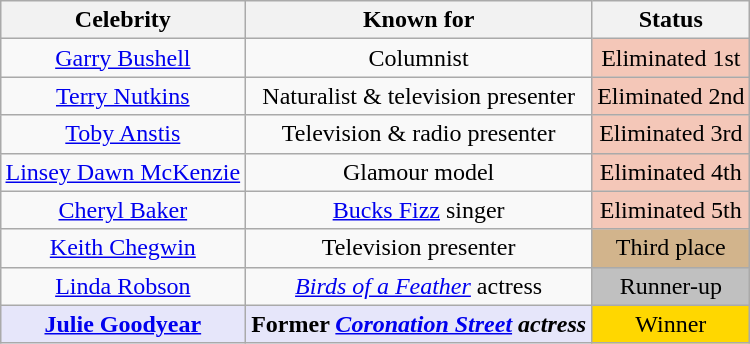<table class="wikitable" style="margin: auto; text-align: center;">
<tr>
<th>Celebrity</th>
<th>Known for</th>
<th>Status</th>
</tr>
<tr>
<td><a href='#'>Garry Bushell</a></td>
<td>Columnist</td>
<td style="background:#f4c7b8;">Eliminated 1st</td>
</tr>
<tr>
<td><a href='#'>Terry Nutkins</a></td>
<td>Naturalist & television presenter</td>
<td style="background:#f4c7b8;">Eliminated 2nd</td>
</tr>
<tr>
<td><a href='#'>Toby Anstis</a></td>
<td>Television & radio presenter</td>
<td style="background:#f4c7b8;">Eliminated 3rd</td>
</tr>
<tr>
<td><a href='#'>Linsey Dawn McKenzie</a></td>
<td>Glamour model</td>
<td style="background:#f4c7b8;">Eliminated 4th</td>
</tr>
<tr>
<td><a href='#'>Cheryl Baker</a></td>
<td><a href='#'>Bucks Fizz</a> singer</td>
<td style="background:#f4c7b8;">Eliminated 5th</td>
</tr>
<tr>
<td><a href='#'>Keith Chegwin</a></td>
<td>Television presenter</td>
<td style="background:tan;">Third place</td>
</tr>
<tr>
<td><a href='#'>Linda Robson</a></td>
<td><em><a href='#'>Birds of a Feather</a></em> actress</td>
<td style="background:silver;">Runner-up</td>
</tr>
<tr>
<td style="background:lavender;"><strong><a href='#'>Julie Goodyear</a></strong></td>
<td style="background:lavender;"><strong>Former <em><a href='#'>Coronation Street</a> actress<strong><em></td>
<td style=background:gold></strong>Winner<strong></td>
</tr>
</table>
